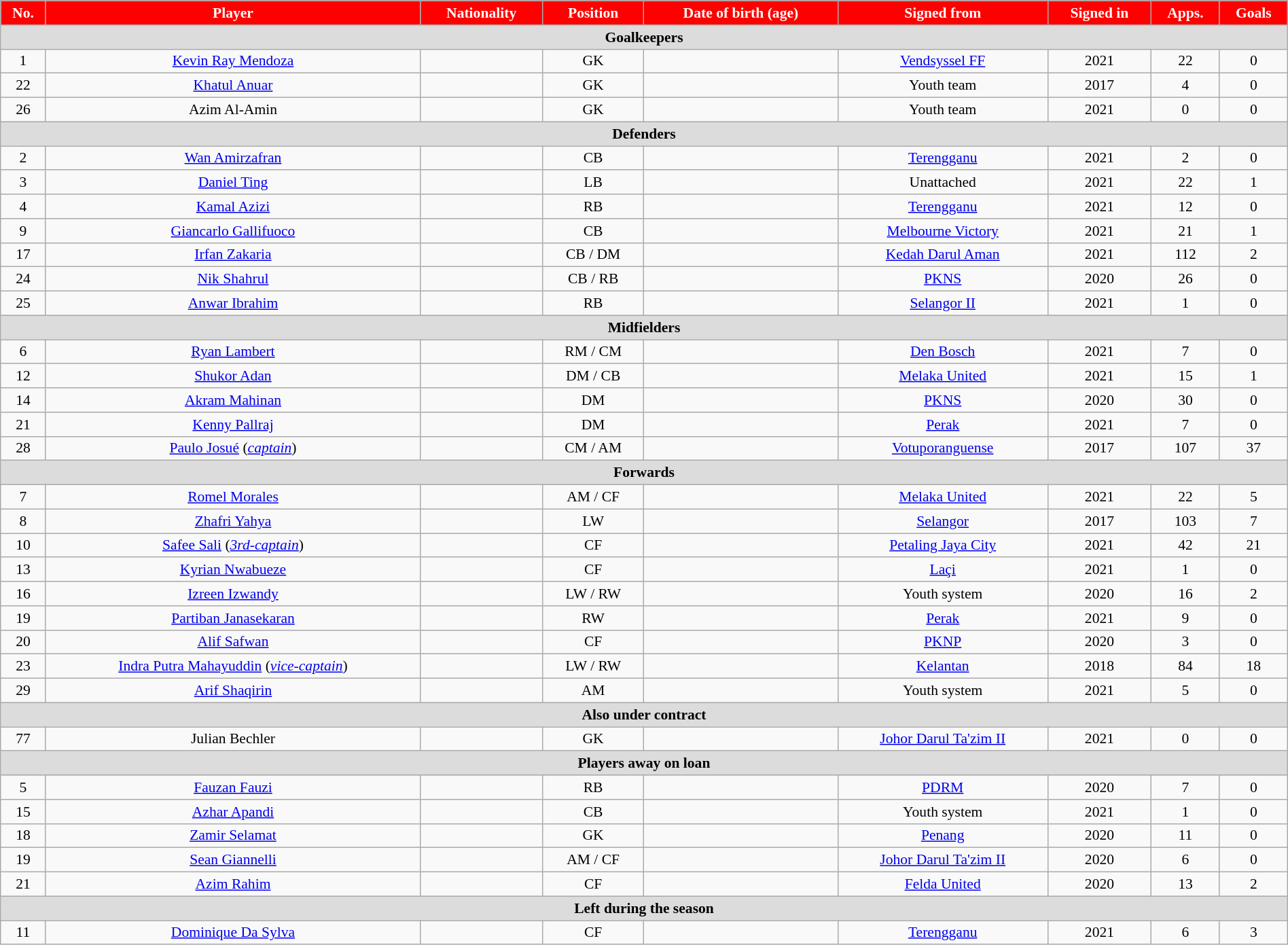<table class="wikitable"  style="text-align:center; font-size:90%; width:100%;">
<tr>
<th style="background:#FF0000; color:white; text-align:center;">No.</th>
<th style="background:#FF0000; color:white; text-align:center;">Player</th>
<th style="background:#FF0000; color:white; text-align:center;">Nationality</th>
<th style="background:#FF0000; color:white; text-align:center;">Position</th>
<th style="background:#FF0000; color:white; text-align:center;">Date of birth (age)</th>
<th style="background:#FF0000; color:white; text-align:center;">Signed from</th>
<th style="background:#FF0000; color:white; text-align:center;">Signed in</th>
<th style="background:#FF0000; color:white; text-align:center;">Apps.</th>
<th style="background:#FF0000; color:white; text-align:center;">Goals</th>
</tr>
<tr>
<th colspan="11"  style="background:#dcdcdc; text-align:center;">Goalkeepers</th>
</tr>
<tr>
<td>1</td>
<td><a href='#'>Kevin Ray Mendoza</a></td>
<td></td>
<td>GK</td>
<td></td>
<td><a href='#'>Vendsyssel FF</a></td>
<td>2021</td>
<td>22</td>
<td>0</td>
</tr>
<tr>
<td>22</td>
<td><a href='#'>Khatul Anuar</a></td>
<td></td>
<td>GK</td>
<td></td>
<td>Youth team</td>
<td>2017</td>
<td>4</td>
<td>0</td>
</tr>
<tr>
<td>26</td>
<td>Azim Al-Amin</td>
<td></td>
<td>GK</td>
<td></td>
<td>Youth team</td>
<td>2021</td>
<td>0</td>
<td>0</td>
</tr>
<tr>
<th colspan="11"  style="background:#dcdcdc; text-align:center;">Defenders</th>
</tr>
<tr>
<td>2</td>
<td><a href='#'>Wan Amirzafran</a></td>
<td></td>
<td>CB</td>
<td></td>
<td><a href='#'>Terengganu</a></td>
<td>2021</td>
<td>2</td>
<td>0</td>
</tr>
<tr>
<td>3</td>
<td><a href='#'>Daniel Ting</a></td>
<td></td>
<td>LB</td>
<td></td>
<td>Unattached</td>
<td>2021</td>
<td>22</td>
<td>1</td>
</tr>
<tr>
<td>4</td>
<td><a href='#'>Kamal Azizi</a></td>
<td></td>
<td>RB</td>
<td></td>
<td><a href='#'>Terengganu</a></td>
<td>2021</td>
<td>12</td>
<td>0</td>
</tr>
<tr>
<td>9</td>
<td><a href='#'>Giancarlo Gallifuoco</a></td>
<td></td>
<td>CB</td>
<td></td>
<td><a href='#'>Melbourne Victory</a></td>
<td>2021</td>
<td>21</td>
<td>1</td>
</tr>
<tr>
<td>17</td>
<td><a href='#'>Irfan Zakaria</a></td>
<td></td>
<td>CB / DM</td>
<td></td>
<td><a href='#'>Kedah Darul Aman</a></td>
<td>2021</td>
<td>112</td>
<td>2</td>
</tr>
<tr>
<td>24</td>
<td><a href='#'>Nik Shahrul</a></td>
<td></td>
<td>CB / RB</td>
<td></td>
<td><a href='#'>PKNS</a></td>
<td>2020</td>
<td>26</td>
<td>0</td>
</tr>
<tr>
<td>25</td>
<td><a href='#'>Anwar Ibrahim</a></td>
<td></td>
<td>RB</td>
<td></td>
<td><a href='#'>Selangor II</a></td>
<td>2021</td>
<td>1</td>
<td>0</td>
</tr>
<tr>
<th colspan="11"  style="background:#dcdcdc; text-align:center;">Midfielders</th>
</tr>
<tr>
<td>6</td>
<td><a href='#'>Ryan Lambert</a></td>
<td></td>
<td>RM / CM</td>
<td></td>
<td><a href='#'>Den Bosch</a></td>
<td>2021</td>
<td>7</td>
<td>0</td>
</tr>
<tr>
<td>12</td>
<td><a href='#'>Shukor Adan</a></td>
<td></td>
<td>DM / CB</td>
<td></td>
<td><a href='#'>Melaka United</a></td>
<td>2021</td>
<td>15</td>
<td>1</td>
</tr>
<tr>
<td>14</td>
<td><a href='#'>Akram Mahinan</a></td>
<td></td>
<td>DM</td>
<td></td>
<td><a href='#'>PKNS</a></td>
<td>2020</td>
<td>30</td>
<td>0</td>
</tr>
<tr>
<td>21</td>
<td><a href='#'>Kenny Pallraj</a></td>
<td></td>
<td>DM</td>
<td></td>
<td><a href='#'>Perak</a></td>
<td>2021</td>
<td>7</td>
<td>0</td>
</tr>
<tr>
<td>28</td>
<td><a href='#'>Paulo Josué</a> (<a href='#'><em>captain</em></a>)</td>
<td></td>
<td>CM / AM</td>
<td></td>
<td><a href='#'>Votuporanguense</a></td>
<td>2017</td>
<td>107</td>
<td>37</td>
</tr>
<tr>
<th colspan="11"  style="background:#dcdcdc; text-align:center;">Forwards</th>
</tr>
<tr>
<td>7</td>
<td><a href='#'>Romel Morales</a></td>
<td></td>
<td>AM / CF</td>
<td></td>
<td><a href='#'>Melaka United</a></td>
<td>2021</td>
<td>22</td>
<td>5</td>
</tr>
<tr>
<td>8</td>
<td><a href='#'>Zhafri Yahya</a></td>
<td></td>
<td>LW</td>
<td></td>
<td><a href='#'>Selangor</a></td>
<td>2017</td>
<td>103</td>
<td>7</td>
</tr>
<tr>
<td>10</td>
<td><a href='#'>Safee Sali</a> (<a href='#'><em>3rd-captain</em></a>)</td>
<td></td>
<td>CF</td>
<td></td>
<td><a href='#'>Petaling Jaya City</a></td>
<td>2021</td>
<td>42</td>
<td>21</td>
</tr>
<tr>
<td>13</td>
<td><a href='#'>Kyrian Nwabueze</a></td>
<td></td>
<td>CF</td>
<td></td>
<td><a href='#'>Laçi</a></td>
<td>2021</td>
<td>1</td>
<td>0</td>
</tr>
<tr>
<td>16</td>
<td><a href='#'>Izreen Izwandy</a></td>
<td></td>
<td>LW / RW</td>
<td></td>
<td>Youth system</td>
<td>2020</td>
<td>16</td>
<td>2</td>
</tr>
<tr>
<td>19</td>
<td><a href='#'>Partiban Janasekaran</a></td>
<td></td>
<td>RW</td>
<td></td>
<td><a href='#'>Perak</a></td>
<td>2021</td>
<td>9</td>
<td>0</td>
</tr>
<tr>
<td>20</td>
<td><a href='#'>Alif Safwan</a></td>
<td></td>
<td>CF</td>
<td></td>
<td><a href='#'>PKNP</a></td>
<td>2020</td>
<td>3</td>
<td>0</td>
</tr>
<tr>
<td>23</td>
<td><a href='#'>Indra Putra Mahayuddin</a> (<a href='#'><em>vice-captain</em></a>)</td>
<td></td>
<td>LW / RW</td>
<td></td>
<td><a href='#'>Kelantan</a></td>
<td>2018</td>
<td>84</td>
<td>18</td>
</tr>
<tr>
<td>29</td>
<td><a href='#'>Arif Shaqirin</a></td>
<td></td>
<td>AM</td>
<td></td>
<td>Youth system</td>
<td>2021</td>
<td>5</td>
<td>0</td>
</tr>
<tr>
<th colspan="11"  style="background:#dcdcdc; text-align:center;">Also under contract</th>
</tr>
<tr>
<td>77</td>
<td>Julian Bechler</td>
<td></td>
<td>GK</td>
<td></td>
<td><a href='#'>Johor Darul Ta'zim II</a></td>
<td>2021</td>
<td>0</td>
<td>0</td>
</tr>
<tr>
<th colspan="11"  style="background:#dcdcdc; text-align:center;">Players away on loan</th>
</tr>
<tr>
<td>5</td>
<td><a href='#'>Fauzan Fauzi</a></td>
<td></td>
<td>RB</td>
<td></td>
<td><a href='#'>PDRM</a></td>
<td>2020</td>
<td>7</td>
<td>0</td>
</tr>
<tr>
<td>15</td>
<td><a href='#'>Azhar Apandi</a></td>
<td></td>
<td>CB</td>
<td></td>
<td>Youth system</td>
<td>2021</td>
<td>1</td>
<td>0</td>
</tr>
<tr>
<td>18</td>
<td><a href='#'>Zamir Selamat</a></td>
<td></td>
<td>GK</td>
<td></td>
<td><a href='#'>Penang</a></td>
<td>2020</td>
<td>11</td>
<td>0</td>
</tr>
<tr>
<td>19</td>
<td><a href='#'>Sean Giannelli</a></td>
<td></td>
<td>AM / CF</td>
<td></td>
<td><a href='#'>Johor Darul Ta'zim II</a></td>
<td>2020</td>
<td>6</td>
<td>0</td>
</tr>
<tr>
<td>21</td>
<td><a href='#'>Azim Rahim</a></td>
<td></td>
<td>CF</td>
<td></td>
<td><a href='#'>Felda United</a></td>
<td>2020</td>
<td>13</td>
<td>2</td>
</tr>
<tr>
<th colspan="11"  style="background:#dcdcdc; text-align:center;">Left during the season</th>
</tr>
<tr>
<td>11</td>
<td><a href='#'>Dominique Da Sylva</a></td>
<td></td>
<td>CF</td>
<td></td>
<td><a href='#'>Terengganu</a></td>
<td>2021</td>
<td>6</td>
<td>3</td>
</tr>
</table>
